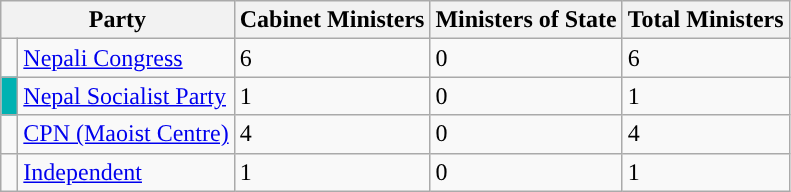<table class="wikitable">
<tr>
<th colspan="2">Party</th>
<th>Cabinet Ministers</th>
<th>Ministers of State</th>
<th>Total Ministers</th>
</tr>
<tr>
<td width="4px"></td>
<td><a href='#'>Nepali Congress</a></td>
<td>6</td>
<td>0</td>
<td>6</td>
</tr>
<tr>
<td width="4px" bgcolor="#00B2B2"></td>
<td><a href='#'>Nepal Socialist Party</a></td>
<td>1</td>
<td>0</td>
<td>1</td>
</tr>
<tr>
<td width="4px"></td>
<td><a href='#'>CPN (Maoist Centre)</a></td>
<td>4</td>
<td>0</td>
<td>4</td>
</tr>
<tr>
<td width="4px"></td>
<td><a href='#'>Independent</a></td>
<td>1</td>
<td>0</td>
<td>1</td>
</tr>
</table>
